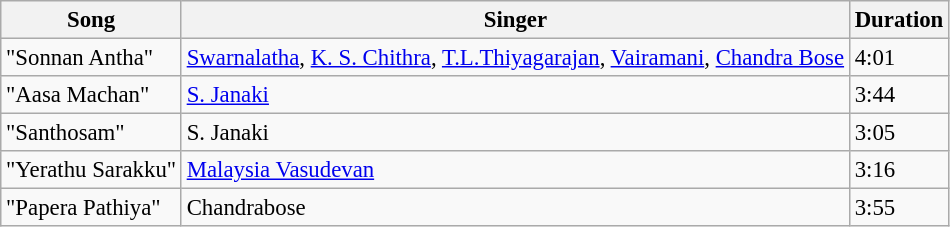<table class="wikitable" style="font-size:95%;">
<tr>
<th>Song</th>
<th>Singer</th>
<th>Duration</th>
</tr>
<tr>
<td>"Sonnan Antha"</td>
<td><a href='#'>Swarnalatha</a>, <a href='#'>K. S. Chithra</a>, <a href='#'>T.L.Thiyagarajan</a>, <a href='#'>Vairamani</a>, <a href='#'>Chandra Bose</a></td>
<td>4:01</td>
</tr>
<tr>
<td>"Aasa Machan"</td>
<td><a href='#'>S. Janaki</a></td>
<td>3:44</td>
</tr>
<tr>
<td>"Santhosam"</td>
<td>S. Janaki</td>
<td>3:05</td>
</tr>
<tr>
<td>"Yerathu Sarakku"</td>
<td><a href='#'>Malaysia Vasudevan</a></td>
<td>3:16</td>
</tr>
<tr>
<td>"Papera Pathiya"</td>
<td>Chandrabose</td>
<td>3:55</td>
</tr>
</table>
